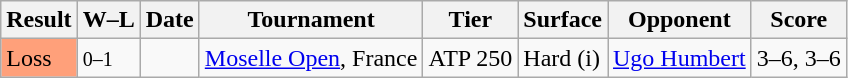<table class="wikitable">
<tr>
<th>Result</th>
<th class="unsortable">W–L</th>
<th>Date</th>
<th>Tournament</th>
<th>Tier</th>
<th>Surface</th>
<th>Opponent</th>
<th class="unsortable">Score</th>
</tr>
<tr>
<td bgcolor=ffa07a>Loss</td>
<td><small>0–1</small></td>
<td><a href='#'></a></td>
<td><a href='#'>Moselle Open</a>, France</td>
<td>ATP 250</td>
<td>Hard (i)</td>
<td> <a href='#'>Ugo Humbert</a></td>
<td>3–6, 3–6</td>
</tr>
</table>
